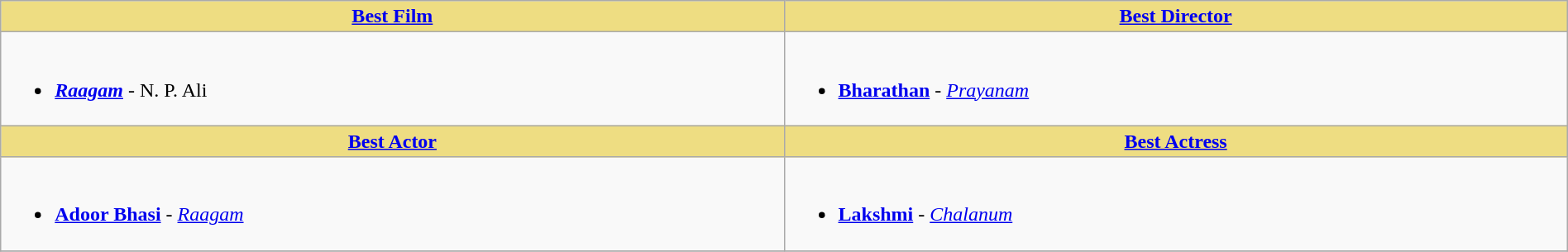<table class="wikitable" width=100% |>
<tr>
<th !  style="background:#eedd82; text-align:center; width:50%;"><a href='#'>Best Film</a></th>
<th !  style="background:#eedd82; text-align:center; width:50%;"><a href='#'>Best Director</a></th>
</tr>
<tr>
<td valign="top"><br><ul><li><strong><em><a href='#'>Raagam</a></em></strong> - N. P. Ali</li></ul></td>
<td valign="top"><br><ul><li><strong><a href='#'>Bharathan</a></strong> - <em><a href='#'>Prayanam</a></em></li></ul></td>
</tr>
<tr>
<th !  style="background:#eedd82; text-align:center; width:50%;"><a href='#'>Best Actor</a></th>
<th !  style="background:#eedd82; text-align:center; width:50%;"><a href='#'>Best Actress</a></th>
</tr>
<tr>
<td valign="top"><br><ul><li><strong><a href='#'>Adoor Bhasi</a></strong> - <em><a href='#'>Raagam</a></em></li></ul></td>
<td valign="top"><br><ul><li><strong><a href='#'>Lakshmi</a></strong> - <em><a href='#'>Chalanum</a></em></li></ul></td>
</tr>
<tr>
</tr>
</table>
